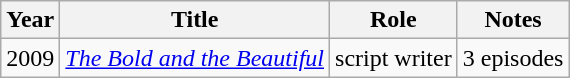<table class="wikitable">
<tr>
<th>Year</th>
<th>Title</th>
<th>Role</th>
<th>Notes</th>
</tr>
<tr>
<td>2009</td>
<td><em><a href='#'>The Bold and the Beautiful</a></em></td>
<td>script writer</td>
<td>3 episodes</td>
</tr>
</table>
